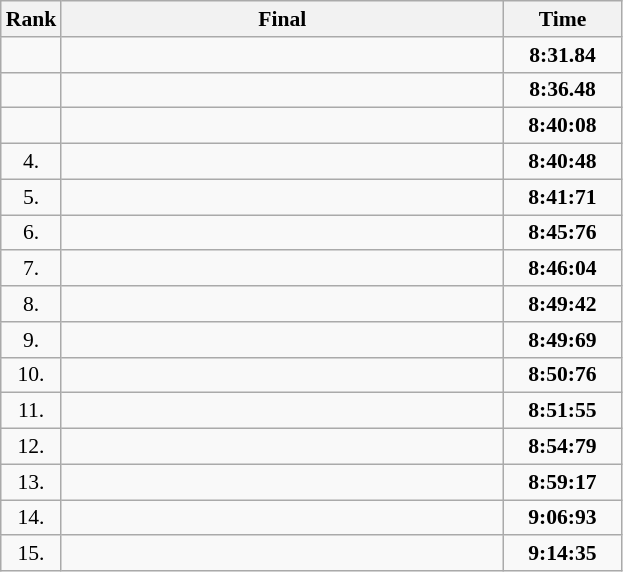<table class="wikitable" style="border-collapse: collapse; font-size: 90%;">
<tr>
<th>Rank</th>
<th style="width: 20em">Final</th>
<th style="width: 5em">Time</th>
</tr>
<tr>
<td align="center"></td>
<td></td>
<td align="center"><strong>8:31.84</strong></td>
</tr>
<tr>
<td align="center"></td>
<td></td>
<td align="center"><strong>8:36.48</strong></td>
</tr>
<tr>
<td align="center"></td>
<td></td>
<td align="center"><strong>8:40:08</strong></td>
</tr>
<tr>
<td align="center">4.</td>
<td></td>
<td align="center"><strong>8:40:48</strong></td>
</tr>
<tr>
<td align="center">5.</td>
<td></td>
<td align="center"><strong>8:41:71</strong></td>
</tr>
<tr>
<td align="center">6.</td>
<td></td>
<td align="center"><strong>8:45:76</strong></td>
</tr>
<tr>
<td align="center">7.</td>
<td></td>
<td align="center"><strong>8:46:04</strong></td>
</tr>
<tr>
<td align="center">8.</td>
<td></td>
<td align="center"><strong>8:49:42</strong></td>
</tr>
<tr>
<td align="center">9.</td>
<td></td>
<td align="center"><strong>8:49:69</strong></td>
</tr>
<tr>
<td align="center">10.</td>
<td></td>
<td align="center"><strong>8:50:76</strong></td>
</tr>
<tr>
<td align="center">11.</td>
<td></td>
<td align="center"><strong>8:51:55</strong></td>
</tr>
<tr>
<td align="center">12.</td>
<td></td>
<td align="center"><strong>8:54:79</strong></td>
</tr>
<tr>
<td align="center">13.</td>
<td></td>
<td align="center"><strong>8:59:17</strong></td>
</tr>
<tr>
<td align="center">14.</td>
<td></td>
<td align="center"><strong>9:06:93</strong></td>
</tr>
<tr>
<td align="center">15.</td>
<td></td>
<td align="center"><strong>9:14:35</strong></td>
</tr>
</table>
